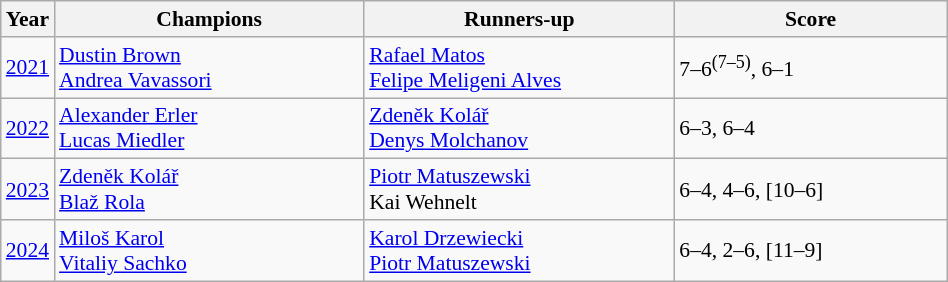<table class="wikitable" style="font-size:90%">
<tr>
<th>Year</th>
<th width="200">Champions</th>
<th width="200">Runners-up</th>
<th width="175">Score</th>
</tr>
<tr>
<td><a href='#'>2021</a></td>
<td> <a href='#'>Dustin Brown</a><br> <a href='#'>Andrea Vavassori</a></td>
<td> <a href='#'>Rafael Matos</a><br> <a href='#'>Felipe Meligeni Alves</a></td>
<td>7–6<sup>(7–5)</sup>, 6–1</td>
</tr>
<tr>
<td><a href='#'>2022</a></td>
<td> <a href='#'>Alexander Erler</a><br> <a href='#'>Lucas Miedler</a></td>
<td> <a href='#'>Zdeněk Kolář</a><br> <a href='#'>Denys Molchanov</a></td>
<td>6–3, 6–4</td>
</tr>
<tr>
<td><a href='#'>2023</a></td>
<td> <a href='#'>Zdeněk Kolář</a><br> <a href='#'>Blaž Rola</a></td>
<td> <a href='#'>Piotr Matuszewski</a><br> Kai Wehnelt</td>
<td>6–4, 4–6, [10–6]</td>
</tr>
<tr>
<td><a href='#'>2024</a></td>
<td> <a href='#'>Miloš Karol</a><br> <a href='#'>Vitaliy Sachko</a></td>
<td> <a href='#'>Karol Drzewiecki</a><br> <a href='#'>Piotr Matuszewski</a></td>
<td>6–4, 2–6, [11–9]</td>
</tr>
</table>
